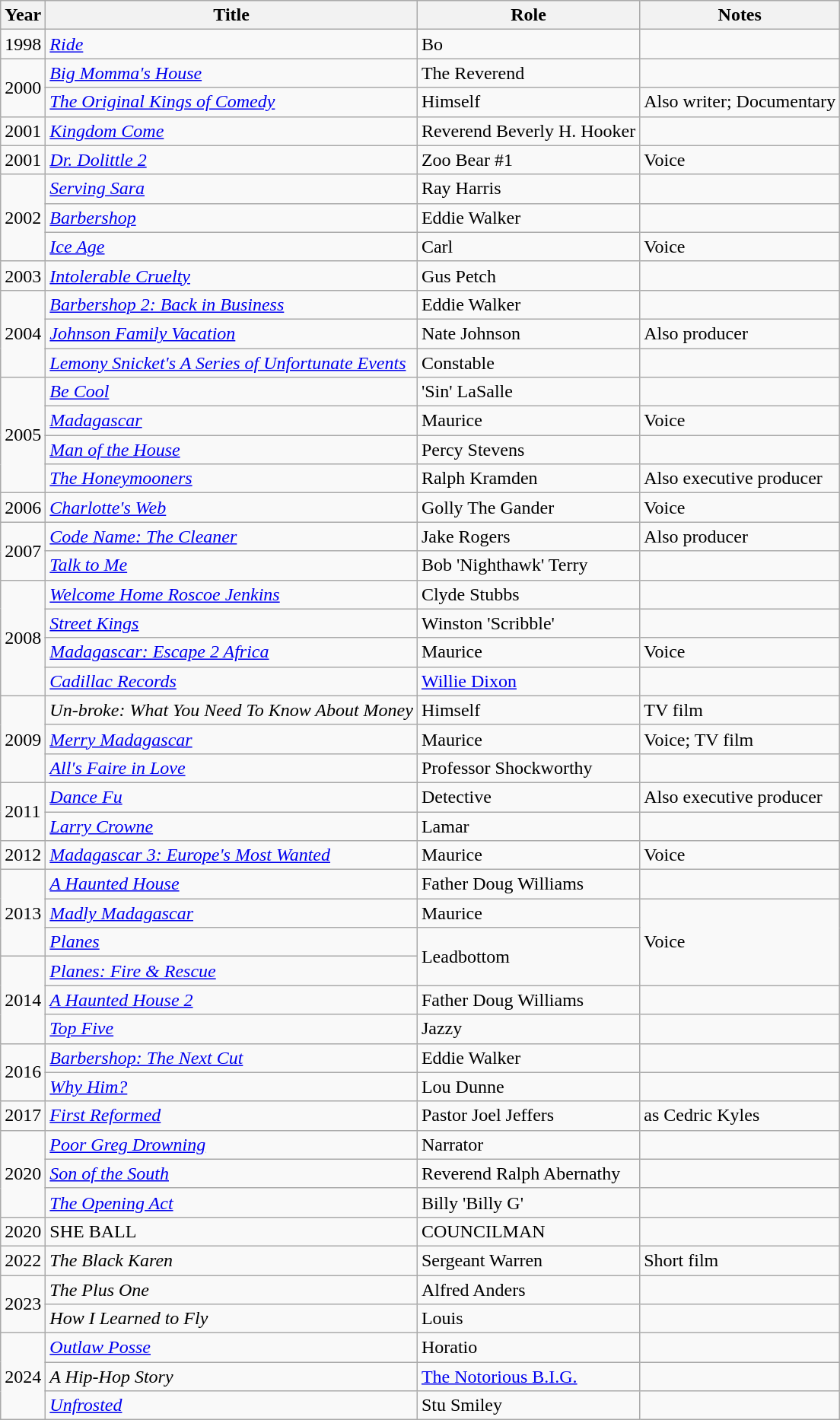<table class="wikitable sortable">
<tr>
<th>Year</th>
<th>Title</th>
<th>Role</th>
<th class="unsortable">Notes</th>
</tr>
<tr>
<td>1998</td>
<td><em><a href='#'>Ride</a></em></td>
<td>Bo</td>
<td></td>
</tr>
<tr>
<td rowspan="2">2000</td>
<td><em><a href='#'>Big Momma's House</a></em></td>
<td>The Reverend</td>
<td></td>
</tr>
<tr>
<td><em><a href='#'>The Original Kings of Comedy</a></em></td>
<td>Himself</td>
<td>Also writer; Documentary</td>
</tr>
<tr>
<td>2001</td>
<td><em><a href='#'>Kingdom Come</a></em></td>
<td>Reverend Beverly H. Hooker</td>
<td></td>
</tr>
<tr>
<td>2001</td>
<td><em><a href='#'>Dr. Dolittle 2</a></em></td>
<td>Zoo Bear #1</td>
<td>Voice</td>
</tr>
<tr>
<td rowspan="3">2002</td>
<td><em><a href='#'>Serving Sara</a></em></td>
<td>Ray Harris</td>
<td></td>
</tr>
<tr>
<td><em><a href='#'>Barbershop</a></em></td>
<td>Eddie Walker</td>
<td></td>
</tr>
<tr>
<td><em><a href='#'>Ice Age</a></em></td>
<td>Carl</td>
<td>Voice</td>
</tr>
<tr>
<td>2003</td>
<td><em><a href='#'>Intolerable Cruelty</a></em></td>
<td>Gus Petch</td>
<td></td>
</tr>
<tr>
<td rowspan="3">2004</td>
<td><em><a href='#'>Barbershop 2: Back in Business</a></em></td>
<td>Eddie Walker</td>
<td></td>
</tr>
<tr>
<td><em><a href='#'>Johnson Family Vacation</a></em></td>
<td>Nate Johnson</td>
<td>Also producer</td>
</tr>
<tr>
<td><em><a href='#'>Lemony Snicket's A Series of Unfortunate Events</a></em></td>
<td>Constable</td>
<td></td>
</tr>
<tr>
<td rowspan="4">2005</td>
<td><em><a href='#'>Be Cool</a></em></td>
<td>'Sin' LaSalle</td>
<td></td>
</tr>
<tr>
<td><em><a href='#'>Madagascar</a></em></td>
<td>Maurice</td>
<td>Voice</td>
</tr>
<tr>
<td><em><a href='#'>Man of the House</a></em></td>
<td>Percy Stevens</td>
<td></td>
</tr>
<tr>
<td><em><a href='#'>The Honeymooners</a></em></td>
<td>Ralph Kramden</td>
<td>Also executive producer</td>
</tr>
<tr>
<td>2006</td>
<td><em><a href='#'>Charlotte's Web</a></em></td>
<td>Golly The Gander</td>
<td>Voice</td>
</tr>
<tr>
<td rowspan="2">2007</td>
<td><em><a href='#'>Code Name: The Cleaner</a></em></td>
<td>Jake Rogers</td>
<td>Also producer</td>
</tr>
<tr>
<td><em><a href='#'>Talk to Me</a></em></td>
<td>Bob 'Nighthawk' Terry</td>
<td></td>
</tr>
<tr>
<td rowspan="4">2008</td>
<td><em><a href='#'>Welcome Home Roscoe Jenkins</a></em></td>
<td>Clyde Stubbs</td>
<td></td>
</tr>
<tr>
<td><em><a href='#'>Street Kings</a></em></td>
<td>Winston 'Scribble'</td>
<td></td>
</tr>
<tr>
<td><em><a href='#'>Madagascar: Escape 2 Africa</a></em></td>
<td>Maurice</td>
<td>Voice</td>
</tr>
<tr>
<td><em><a href='#'>Cadillac Records</a></em></td>
<td><a href='#'>Willie Dixon</a></td>
<td></td>
</tr>
<tr>
<td rowspan="3">2009</td>
<td><em>Un-broke: What You Need To Know About Money</em></td>
<td>Himself</td>
<td>TV film</td>
</tr>
<tr>
<td><em><a href='#'>Merry Madagascar</a></em></td>
<td>Maurice</td>
<td>Voice; TV film</td>
</tr>
<tr>
<td><em><a href='#'>All's Faire in Love</a></em></td>
<td>Professor Shockworthy</td>
<td></td>
</tr>
<tr>
<td rowspan="2">2011</td>
<td><em><a href='#'>Dance Fu</a></em></td>
<td>Detective</td>
<td>Also executive producer</td>
</tr>
<tr>
<td><em><a href='#'>Larry Crowne</a></em></td>
<td>Lamar</td>
<td></td>
</tr>
<tr>
<td>2012</td>
<td><em><a href='#'>Madagascar 3: Europe's Most Wanted</a></em></td>
<td>Maurice</td>
<td>Voice</td>
</tr>
<tr>
<td rowspan="3">2013</td>
<td><em><a href='#'>A Haunted House</a></em></td>
<td>Father Doug Williams</td>
<td></td>
</tr>
<tr>
<td><em><a href='#'>Madly Madagascar</a></em></td>
<td>Maurice</td>
<td rowspan="3">Voice</td>
</tr>
<tr>
<td><em><a href='#'>Planes</a></em></td>
<td rowspan="2">Leadbottom</td>
</tr>
<tr>
<td rowspan="3">2014</td>
<td><em><a href='#'>Planes: Fire & Rescue</a></em></td>
</tr>
<tr>
<td><em><a href='#'>A Haunted House 2</a></em></td>
<td>Father Doug Williams</td>
<td></td>
</tr>
<tr>
<td><em><a href='#'>Top Five</a></em></td>
<td>Jazzy</td>
<td></td>
</tr>
<tr>
<td rowspan="2">2016</td>
<td><em><a href='#'>Barbershop: The Next Cut</a></em></td>
<td>Eddie Walker</td>
<td></td>
</tr>
<tr>
<td><em><a href='#'>Why Him?</a></em></td>
<td>Lou Dunne</td>
<td></td>
</tr>
<tr>
<td>2017</td>
<td><em><a href='#'>First Reformed</a></em></td>
<td>Pastor Joel Jeffers</td>
<td>as Cedric Kyles</td>
</tr>
<tr>
<td rowspan="3">2020</td>
<td><em><a href='#'>Poor Greg Drowning</a></em></td>
<td>Narrator</td>
<td></td>
</tr>
<tr>
<td><em><a href='#'>Son of the South</a></em></td>
<td>Reverend Ralph Abernathy</td>
<td></td>
</tr>
<tr>
<td><em><a href='#'>The Opening Act</a></em></td>
<td>Billy 'Billy G'</td>
<td></td>
</tr>
<tr>
<td>2020</td>
<td>SHE BALL</td>
<td>COUNCILMAN</td>
<td></td>
</tr>
<tr>
<td>2022</td>
<td><em>The Black Karen</em></td>
<td>Sergeant Warren</td>
<td>Short film</td>
</tr>
<tr>
<td rowspan="2">2023</td>
<td><em>The Plus One</em></td>
<td>Alfred Anders</td>
<td></td>
</tr>
<tr>
<td><em>How I Learned to Fly</em></td>
<td>Louis</td>
<td></td>
</tr>
<tr>
<td rowspan="3">2024</td>
<td><em><a href='#'>Outlaw Posse</a></em></td>
<td>Horatio</td>
<td></td>
</tr>
<tr>
<td><em>A Hip-Hop Story</em></td>
<td><a href='#'>The Notorious B.I.G.</a></td>
<td></td>
</tr>
<tr>
<td><em><a href='#'>Unfrosted</a></em></td>
<td>Stu Smiley</td>
<td></td>
</tr>
</table>
